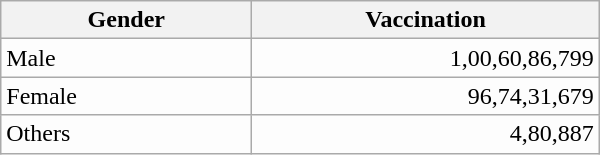<table class="wikitable plainrowheaders" style="background-color: #fdfdfd; border:1px solid #c0c0c0; width:400px">
<tr>
<th scope=col style="width:10em;">Gender</th>
<th scope=col>Vaccination</th>
</tr>
<tr>
<td scope=row>Male</td>
<td style="text-align:right">1,00,60,86,799</td>
</tr>
<tr>
<td scope=row>Female</td>
<td style="text-align:right">96,74,31,679</td>
</tr>
<tr>
<td scope=row>Others</td>
<td style="text-align:right">4,80,887</td>
</tr>
</table>
